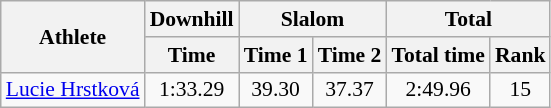<table class="wikitable" style="font-size:90%">
<tr>
<th rowspan="2">Athlete</th>
<th>Downhill</th>
<th colspan="2">Slalom</th>
<th colspan="2">Total</th>
</tr>
<tr>
<th>Time</th>
<th>Time 1</th>
<th>Time 2</th>
<th>Total time</th>
<th>Rank</th>
</tr>
<tr>
<td><a href='#'>Lucie Hrstková</a></td>
<td align="center">1:33.29</td>
<td align="center">39.30</td>
<td align="center">37.37</td>
<td align="center">2:49.96</td>
<td align="center">15</td>
</tr>
</table>
